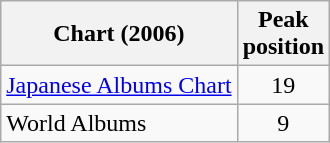<table class="wikitable sortable">
<tr>
<th>Chart (2006)</th>
<th>Peak<br>position</th>
</tr>
<tr>
<td><a href='#'>Japanese Albums Chart</a></td>
<td style="text-align:center;">19</td>
</tr>
<tr>
<td>World Albums</td>
<td style="text-align:center;">9</td>
</tr>
</table>
